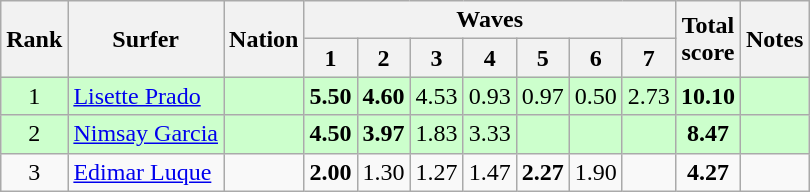<table class="wikitable sortable" style="text-align:center">
<tr>
<th rowspan=2>Rank</th>
<th rowspan=2>Surfer</th>
<th rowspan=2>Nation</th>
<th colspan=7>Waves</th>
<th rowspan=2>Total<br>score</th>
<th rowspan=2>Notes</th>
</tr>
<tr>
<th>1</th>
<th>2</th>
<th>3</th>
<th>4</th>
<th>5</th>
<th>6</th>
<th>7</th>
</tr>
<tr bgcolor=ccffcc>
<td>1</td>
<td align=left><a href='#'>Lisette Prado</a></td>
<td align=left></td>
<td><strong>5.50</strong></td>
<td><strong>4.60</strong></td>
<td>4.53</td>
<td>0.93</td>
<td>0.97</td>
<td>0.50</td>
<td>2.73</td>
<td><strong>10.10</strong></td>
<td></td>
</tr>
<tr bgcolor=ccffcc>
<td>2</td>
<td align=left><a href='#'>Nimsay Garcia</a></td>
<td align=left></td>
<td><strong>4.50</strong></td>
<td><strong>3.97</strong></td>
<td>1.83</td>
<td>3.33</td>
<td></td>
<td></td>
<td></td>
<td><strong>8.47</strong></td>
<td></td>
</tr>
<tr>
<td>3</td>
<td align=left><a href='#'>Edimar Luque</a></td>
<td align=left></td>
<td><strong>2.00</strong></td>
<td>1.30</td>
<td>1.27</td>
<td>1.47</td>
<td><strong>2.27</strong></td>
<td>1.90</td>
<td></td>
<td><strong>4.27</strong></td>
<td></td>
</tr>
</table>
